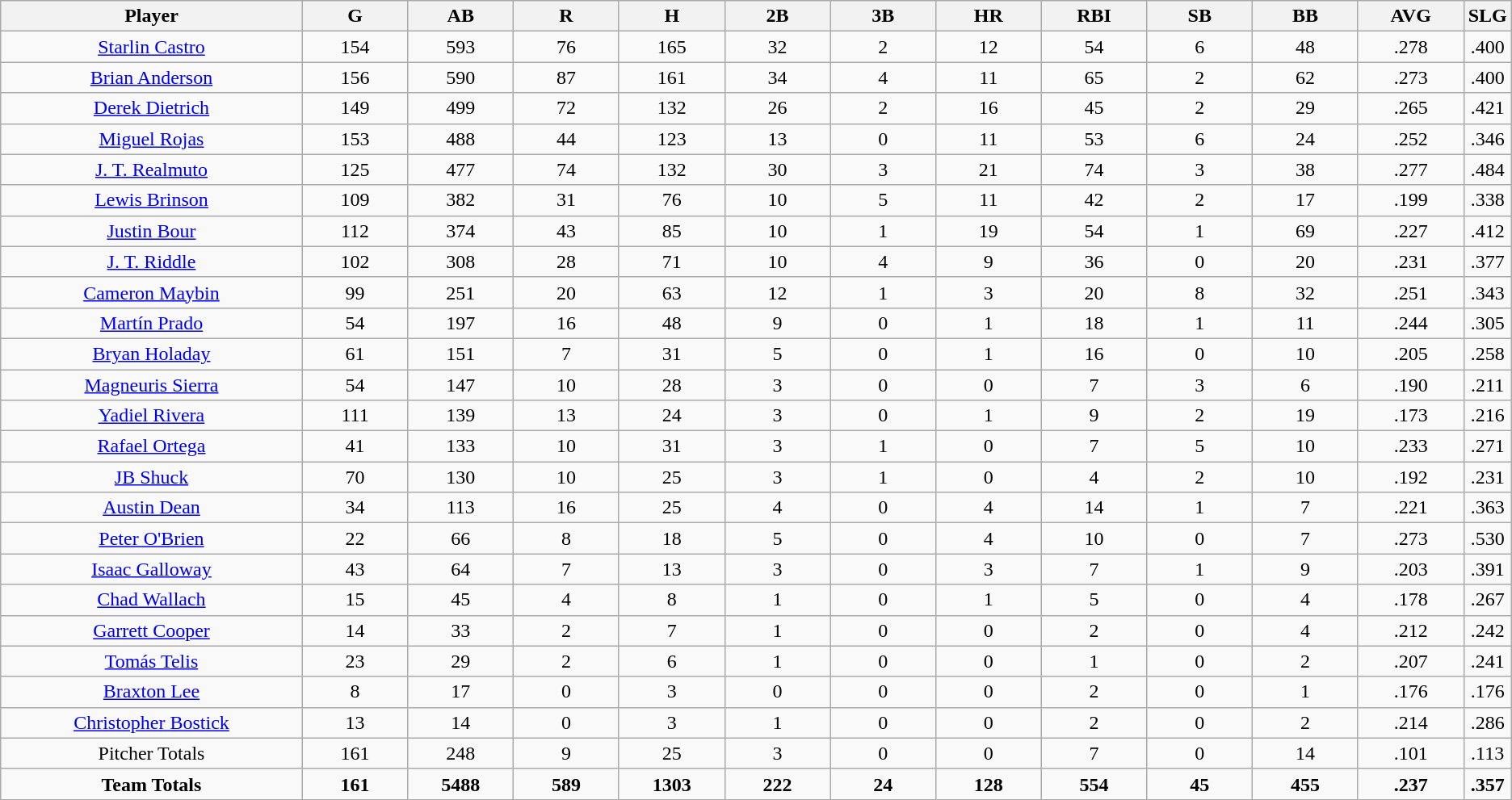<table class=wikitable style="text-align:center">
<tr>
<th bgcolor=#DDDDFF; width="20%">Player</th>
<th bgcolor=#DDDDFF; width="7%">G</th>
<th bgcolor=#DDDDFF; width="7%">AB</th>
<th bgcolor=#DDDDFF; width="7%">R</th>
<th bgcolor=#DDDDFF; width="7%">H</th>
<th bgcolor=#DDDDFF; width="7%">2B</th>
<th bgcolor=#DDDDFF; width="7%">3B</th>
<th bgcolor=#DDDDFF; width="7%">HR</th>
<th bgcolor=#DDDDFF; width="7%">RBI</th>
<th bgcolor=#DDDDFF; width="7%">SB</th>
<th bgcolor=#DDDDFF; width="7%">BB</th>
<th bgcolor=#DDDDFF; width="7%">AVG</th>
<th bgcolor=#DDDDFF; width="7%">SLG</th>
</tr>
<tr>
<td><a href='#'>Starlin Castro</a></td>
<td>154</td>
<td>593</td>
<td>76</td>
<td>165</td>
<td>32</td>
<td>2</td>
<td>12</td>
<td>54</td>
<td>6</td>
<td>48</td>
<td>.278</td>
<td>.400</td>
</tr>
<tr>
<td><a href='#'>Brian Anderson</a></td>
<td>156</td>
<td>590</td>
<td>87</td>
<td>161</td>
<td>34</td>
<td>4</td>
<td>11</td>
<td>65</td>
<td>2</td>
<td>62</td>
<td>.273</td>
<td>.400</td>
</tr>
<tr>
<td><a href='#'>Derek Dietrich</a></td>
<td>149</td>
<td>499</td>
<td>72</td>
<td>132</td>
<td>26</td>
<td>2</td>
<td>16</td>
<td>45</td>
<td>2</td>
<td>29</td>
<td>.265</td>
<td>.421</td>
</tr>
<tr>
<td><a href='#'>Miguel Rojas</a></td>
<td>153</td>
<td>488</td>
<td>44</td>
<td>123</td>
<td>13</td>
<td>0</td>
<td>11</td>
<td>53</td>
<td>6</td>
<td>24</td>
<td>.252</td>
<td>.346</td>
</tr>
<tr>
<td><a href='#'>J. T. Realmuto</a></td>
<td>125</td>
<td>477</td>
<td>74</td>
<td>132</td>
<td>30</td>
<td>3</td>
<td>21</td>
<td>74</td>
<td>3</td>
<td>38</td>
<td>.277</td>
<td>.484</td>
</tr>
<tr>
<td><a href='#'>Lewis Brinson</a></td>
<td>109</td>
<td>382</td>
<td>31</td>
<td>76</td>
<td>10</td>
<td>5</td>
<td>11</td>
<td>42</td>
<td>2</td>
<td>17</td>
<td>.199</td>
<td>.338</td>
</tr>
<tr>
<td><a href='#'>Justin Bour</a></td>
<td>112</td>
<td>374</td>
<td>43</td>
<td>85</td>
<td>10</td>
<td>1</td>
<td>19</td>
<td>54</td>
<td>1</td>
<td>69</td>
<td>.227</td>
<td>.412</td>
</tr>
<tr>
<td><a href='#'>J. T. Riddle</a></td>
<td>102</td>
<td>308</td>
<td>28</td>
<td>71</td>
<td>10</td>
<td>4</td>
<td>9</td>
<td>36</td>
<td>0</td>
<td>20</td>
<td>.231</td>
<td>.377</td>
</tr>
<tr>
<td><a href='#'>Cameron Maybin</a></td>
<td>99</td>
<td>251</td>
<td>20</td>
<td>63</td>
<td>12</td>
<td>1</td>
<td>3</td>
<td>20</td>
<td>8</td>
<td>32</td>
<td>.251</td>
<td>.343</td>
</tr>
<tr>
<td><a href='#'>Martín Prado</a></td>
<td>54</td>
<td>197</td>
<td>16</td>
<td>48</td>
<td>9</td>
<td>0</td>
<td>1</td>
<td>18</td>
<td>1</td>
<td>11</td>
<td>.244</td>
<td>.305</td>
</tr>
<tr>
<td><a href='#'>Bryan Holaday</a></td>
<td>61</td>
<td>151</td>
<td>7</td>
<td>31</td>
<td>5</td>
<td>0</td>
<td>1</td>
<td>16</td>
<td>0</td>
<td>10</td>
<td>.205</td>
<td>.258</td>
</tr>
<tr>
<td><a href='#'>Magneuris Sierra</a></td>
<td>54</td>
<td>147</td>
<td>10</td>
<td>28</td>
<td>3</td>
<td>0</td>
<td>0</td>
<td>7</td>
<td>3</td>
<td>6</td>
<td>.190</td>
<td>.211</td>
</tr>
<tr>
<td><a href='#'>Yadiel Rivera</a></td>
<td>111</td>
<td>139</td>
<td>13</td>
<td>24</td>
<td>3</td>
<td>0</td>
<td>1</td>
<td>9</td>
<td>2</td>
<td>19</td>
<td>.173</td>
<td>.216</td>
</tr>
<tr>
<td><a href='#'>Rafael Ortega</a></td>
<td>41</td>
<td>133</td>
<td>10</td>
<td>31</td>
<td>3</td>
<td>1</td>
<td>0</td>
<td>7</td>
<td>5</td>
<td>10</td>
<td>.233</td>
<td>.271</td>
</tr>
<tr>
<td><a href='#'>JB Shuck</a></td>
<td>70</td>
<td>130</td>
<td>10</td>
<td>25</td>
<td>3</td>
<td>1</td>
<td>0</td>
<td>4</td>
<td>2</td>
<td>10</td>
<td>.192</td>
<td>.231</td>
</tr>
<tr>
<td><a href='#'>Austin Dean</a></td>
<td>34</td>
<td>113</td>
<td>16</td>
<td>25</td>
<td>4</td>
<td>0</td>
<td>4</td>
<td>14</td>
<td>1</td>
<td>7</td>
<td>.221</td>
<td>.363</td>
</tr>
<tr>
<td><a href='#'>Peter O'Brien</a></td>
<td>22</td>
<td>66</td>
<td>8</td>
<td>18</td>
<td>5</td>
<td>0</td>
<td>4</td>
<td>10</td>
<td>0</td>
<td>7</td>
<td>.273</td>
<td>.530</td>
</tr>
<tr>
<td><a href='#'>Isaac Galloway</a></td>
<td>43</td>
<td>64</td>
<td>7</td>
<td>13</td>
<td>3</td>
<td>0</td>
<td>3</td>
<td>7</td>
<td>1</td>
<td>9</td>
<td>.203</td>
<td>.391</td>
</tr>
<tr>
<td><a href='#'>Chad Wallach</a></td>
<td>15</td>
<td>45</td>
<td>4</td>
<td>8</td>
<td>1</td>
<td>0</td>
<td>1</td>
<td>5</td>
<td>0</td>
<td>4</td>
<td>.178</td>
<td>.267</td>
</tr>
<tr>
<td><a href='#'>Garrett Cooper</a></td>
<td>14</td>
<td>33</td>
<td>2</td>
<td>7</td>
<td>1</td>
<td>0</td>
<td>0</td>
<td>2</td>
<td>0</td>
<td>4</td>
<td>.212</td>
<td>.242</td>
</tr>
<tr>
<td><a href='#'>Tomás Telis</a></td>
<td>23</td>
<td>29</td>
<td>2</td>
<td>6</td>
<td>1</td>
<td>0</td>
<td>0</td>
<td>1</td>
<td>0</td>
<td>2</td>
<td>.207</td>
<td>.241</td>
</tr>
<tr>
<td><a href='#'>Braxton Lee</a></td>
<td>8</td>
<td>17</td>
<td>0</td>
<td>3</td>
<td>0</td>
<td>0</td>
<td>0</td>
<td>2</td>
<td>0</td>
<td>1</td>
<td>.176</td>
<td>.176</td>
</tr>
<tr>
<td><a href='#'>Christopher Bostick</a></td>
<td>13</td>
<td>14</td>
<td>0</td>
<td>3</td>
<td>1</td>
<td>0</td>
<td>0</td>
<td>2</td>
<td>0</td>
<td>2</td>
<td>.214</td>
<td>.286</td>
</tr>
<tr>
<td>Pitcher Totals</td>
<td>161</td>
<td>248</td>
<td>9</td>
<td>25</td>
<td>3</td>
<td>0</td>
<td>0</td>
<td>7</td>
<td>0</td>
<td>14</td>
<td>.101</td>
<td>.113</td>
</tr>
<tr>
<td><strong>Team Totals</strong></td>
<td><strong>161</strong></td>
<td><strong>5488</strong></td>
<td><strong>589</strong></td>
<td><strong>1303</strong></td>
<td><strong>222</strong></td>
<td><strong>24</strong></td>
<td><strong>128</strong></td>
<td><strong>554</strong></td>
<td><strong>45</strong></td>
<td><strong>455</strong></td>
<td><strong>.237</strong></td>
<td><strong>.357</strong></td>
</tr>
</table>
